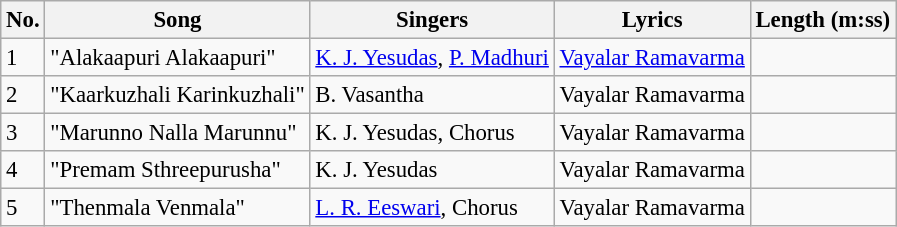<table class="wikitable" style="font-size:95%;">
<tr>
<th>No.</th>
<th>Song</th>
<th>Singers</th>
<th>Lyrics</th>
<th>Length (m:ss)</th>
</tr>
<tr>
<td>1</td>
<td>"Alakaapuri Alakaapuri"</td>
<td><a href='#'>K. J. Yesudas</a>, <a href='#'>P. Madhuri</a></td>
<td><a href='#'>Vayalar Ramavarma</a></td>
<td></td>
</tr>
<tr>
<td>2</td>
<td>"Kaarkuzhali Karinkuzhali"</td>
<td>B. Vasantha</td>
<td>Vayalar Ramavarma</td>
<td></td>
</tr>
<tr>
<td>3</td>
<td>"Marunno Nalla Marunnu"</td>
<td>K. J. Yesudas, Chorus</td>
<td>Vayalar Ramavarma</td>
<td></td>
</tr>
<tr>
<td>4</td>
<td>"Premam Sthreepurusha"</td>
<td>K. J. Yesudas</td>
<td>Vayalar Ramavarma</td>
<td></td>
</tr>
<tr>
<td>5</td>
<td>"Thenmala Venmala"</td>
<td><a href='#'>L. R. Eeswari</a>, Chorus</td>
<td>Vayalar Ramavarma</td>
<td></td>
</tr>
</table>
